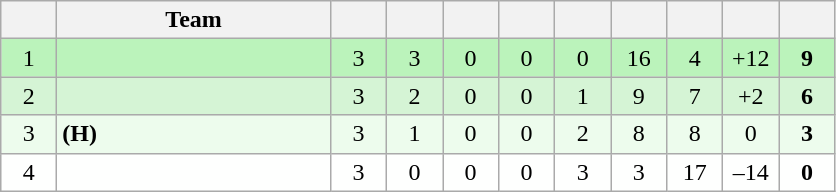<table class="wikitable" style="text-align: center; font-size: 100%;">
<tr>
<th width="30"></th>
<th width="175">Team</th>
<th width="30"></th>
<th width="30"></th>
<th width="30"></th>
<th width="30"></th>
<th width="30"></th>
<th width="30"></th>
<th width="30"></th>
<th width="30"></th>
<th width="30"></th>
</tr>
<tr style="background-color: #bbf3bb;">
<td>1</td>
<td align=left></td>
<td>3</td>
<td>3</td>
<td>0</td>
<td>0</td>
<td>0</td>
<td>16</td>
<td>4</td>
<td>+12</td>
<td><strong>9</strong></td>
</tr>
<tr style="background-color: #d5f4d5;">
<td>2</td>
<td align=left></td>
<td>3</td>
<td>2</td>
<td>0</td>
<td>0</td>
<td>1</td>
<td>9</td>
<td>7</td>
<td>+2</td>
<td><strong>6</strong></td>
</tr>
<tr style="background-color: #edfced;">
<td>3</td>
<td align=left> <strong>(H)</strong></td>
<td>3</td>
<td>1</td>
<td>0</td>
<td>0</td>
<td>2</td>
<td>8</td>
<td>8</td>
<td>0</td>
<td><strong>3</strong></td>
</tr>
<tr style="background-color: #fefffe;">
<td>4</td>
<td align=left></td>
<td>3</td>
<td>0</td>
<td>0</td>
<td>0</td>
<td>3</td>
<td>3</td>
<td>17</td>
<td>–14</td>
<td><strong>0</strong></td>
</tr>
</table>
